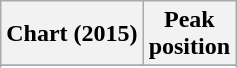<table class="wikitable plainrowheaders sortable" style="text-align:center">
<tr>
<th scope="col">Chart (2015)</th>
<th scope="col">Peak<br>position</th>
</tr>
<tr>
</tr>
<tr>
</tr>
<tr>
</tr>
</table>
